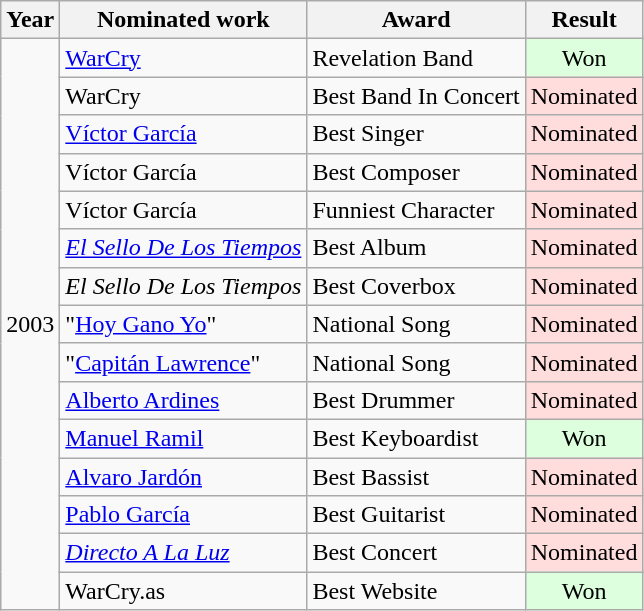<table class="wikitable">
<tr>
<th>Year</th>
<th>Nominated work</th>
<th>Award</th>
<th>Result</th>
</tr>
<tr>
<td rowspan="15">2003</td>
<td><a href='#'>WarCry</a></td>
<td>Revelation Band</td>
<td align="center" style="background: #ddffdd">Won</td>
</tr>
<tr>
<td>WarCry</td>
<td>Best Band In Concert</td>
<td align="center" style="background: #ffdddd">Nominated</td>
</tr>
<tr>
<td><a href='#'>Víctor García</a></td>
<td>Best Singer</td>
<td align="center" style="background: #ffdddd">Nominated</td>
</tr>
<tr>
<td>Víctor García</td>
<td>Best Composer</td>
<td align="center" style="background: #ffdddd">Nominated</td>
</tr>
<tr>
<td>Víctor García</td>
<td>Funniest Character</td>
<td align="center" style="background: #ffdddd">Nominated</td>
</tr>
<tr>
<td><em><a href='#'>El Sello De Los Tiempos</a></em></td>
<td>Best Album</td>
<td align="center" style="background: #ffdddd">Nominated</td>
</tr>
<tr>
<td><em>El Sello De Los Tiempos</em></td>
<td>Best Coverbox</td>
<td align="center" style="background: #ffdddd">Nominated</td>
</tr>
<tr>
<td>"<a href='#'>Hoy Gano Yo</a>"</td>
<td>National Song</td>
<td align="center" style="background: #ffdddd">Nominated</td>
</tr>
<tr>
<td>"<a href='#'>Capitán Lawrence</a>"</td>
<td>National Song</td>
<td align="center" style="background: #ffdddd">Nominated</td>
</tr>
<tr>
<td><a href='#'>Alberto Ardines</a></td>
<td>Best Drummer</td>
<td align="center" style="background: #ffdddd">Nominated</td>
</tr>
<tr>
<td><a href='#'>Manuel Ramil</a></td>
<td>Best Keyboardist</td>
<td align="center" style="background: #ddffdd">Won</td>
</tr>
<tr>
<td><a href='#'>Alvaro Jardón</a></td>
<td>Best Bassist</td>
<td align="center" style="background: #ffdddd">Nominated</td>
</tr>
<tr>
<td><a href='#'>Pablo García</a></td>
<td>Best Guitarist</td>
<td align="center" style="background: #ffdddd">Nominated</td>
</tr>
<tr>
<td><em><a href='#'>Directo A La Luz</a></em></td>
<td>Best Concert</td>
<td align="center" style="background: #ffdddd">Nominated</td>
</tr>
<tr>
<td>WarCry.as</td>
<td>Best Website</td>
<td align="center" style="background: #ddffdd">Won</td>
</tr>
</table>
